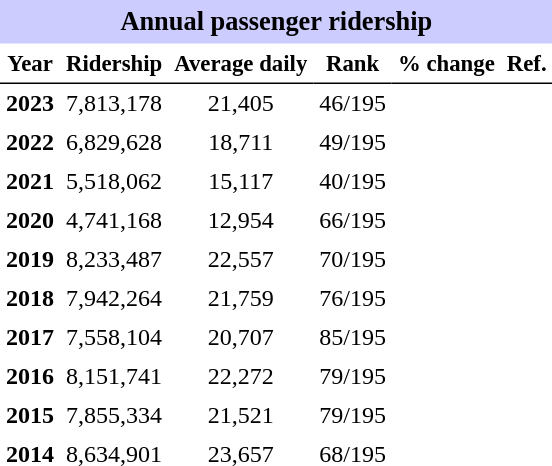<table class="toccolours" cellpadding="4" cellspacing="0" style="text-align:right;">
<tr>
<th colspan="6"  style="background-color:#ccf; background-color:#ccf; font-size:110%; text-align:center;">Annual passenger ridership</th>
</tr>
<tr style="font-size:95%; text-align:center">
<th style="border-bottom:1px solid black">Year</th>
<th style="border-bottom:1px solid black">Ridership</th>
<th style="border-bottom:1px solid black">Average daily</th>
<th style="border-bottom:1px solid black">Rank</th>
<th style="border-bottom:1px solid black">% change</th>
<th style="border-bottom:1px solid black">Ref.</th>
</tr>
<tr style="text-align:center;">
<td><strong>2023</strong></td>
<td>7,813,178</td>
<td>21,405</td>
<td>46/195</td>
<td></td>
<td></td>
</tr>
<tr style="text-align:center;">
<td><strong>2022</strong></td>
<td>6,829,628</td>
<td>18,711</td>
<td>49/195</td>
<td></td>
<td></td>
</tr>
<tr style="text-align:center;">
<td><strong>2021</strong></td>
<td>5,518,062</td>
<td>15,117</td>
<td>40/195</td>
<td></td>
<td></td>
</tr>
<tr style="text-align:center;">
<td><strong>2020</strong></td>
<td>4,741,168</td>
<td>12,954</td>
<td>66/195</td>
<td></td>
<td></td>
</tr>
<tr style="text-align:center;">
<td><strong>2019</strong></td>
<td>8,233,487</td>
<td>22,557</td>
<td>70/195</td>
<td></td>
<td></td>
</tr>
<tr style="text-align:center;">
<td><strong>2018</strong></td>
<td>7,942,264</td>
<td>21,759</td>
<td>76/195</td>
<td></td>
<td></td>
</tr>
<tr style="text-align:center;">
<td><strong>2017</strong></td>
<td>7,558,104</td>
<td>20,707</td>
<td>85/195</td>
<td></td>
<td></td>
</tr>
<tr style="text-align:center;">
<td><strong>2016</strong></td>
<td>8,151,741</td>
<td>22,272</td>
<td>79/195</td>
<td></td>
<td></td>
</tr>
<tr style="text-align:center;">
<td><strong>2015</strong></td>
<td>7,855,334</td>
<td>21,521</td>
<td>79/195</td>
<td></td>
<td></td>
</tr>
<tr style="text-align:center;">
<td><strong>2014</strong></td>
<td>8,634,901</td>
<td>23,657</td>
<td>68/195</td>
<td></td>
<td></td>
</tr>
</table>
